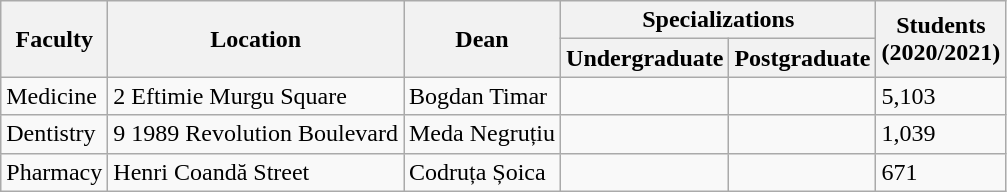<table class="wikitable">
<tr>
<th rowspan="2">Faculty</th>
<th rowspan="2">Location</th>
<th rowspan="2">Dean</th>
<th colspan="2">Specializations</th>
<th rowspan="2">Students<br>(2020/2021)</th>
</tr>
<tr>
<th>Undergraduate</th>
<th>Postgraduate</th>
</tr>
<tr>
<td>Medicine</td>
<td>2 Eftimie Murgu Square</td>
<td>Bogdan Timar</td>
<td></td>
<td></td>
<td>5,103</td>
</tr>
<tr>
<td>Dentistry</td>
<td>9 1989 Revolution Boulevard</td>
<td>Meda Negruțiu</td>
<td></td>
<td></td>
<td>1,039</td>
</tr>
<tr>
<td>Pharmacy</td>
<td>Henri Coandă Street</td>
<td>Codruța Șoica</td>
<td></td>
<td></td>
<td>671</td>
</tr>
</table>
